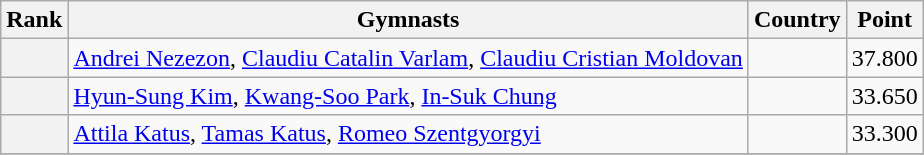<table class="wikitable sortable">
<tr>
<th>Rank</th>
<th>Gymnasts</th>
<th>Country</th>
<th>Point</th>
</tr>
<tr>
<th></th>
<td><a href='#'>Andrei Nezezon</a>, <a href='#'>Claudiu Catalin Varlam</a>, <a href='#'>Claudiu Cristian Moldovan</a></td>
<td></td>
<td>37.800</td>
</tr>
<tr>
<th></th>
<td><a href='#'>Hyun-Sung Kim</a>, <a href='#'>Kwang-Soo Park</a>, <a href='#'>In-Suk Chung</a></td>
<td></td>
<td>33.650</td>
</tr>
<tr>
<th></th>
<td><a href='#'>Attila Katus</a>, <a href='#'>Tamas Katus</a>, <a href='#'>Romeo Szentgyorgyi</a></td>
<td></td>
<td>33.300</td>
</tr>
<tr>
</tr>
</table>
